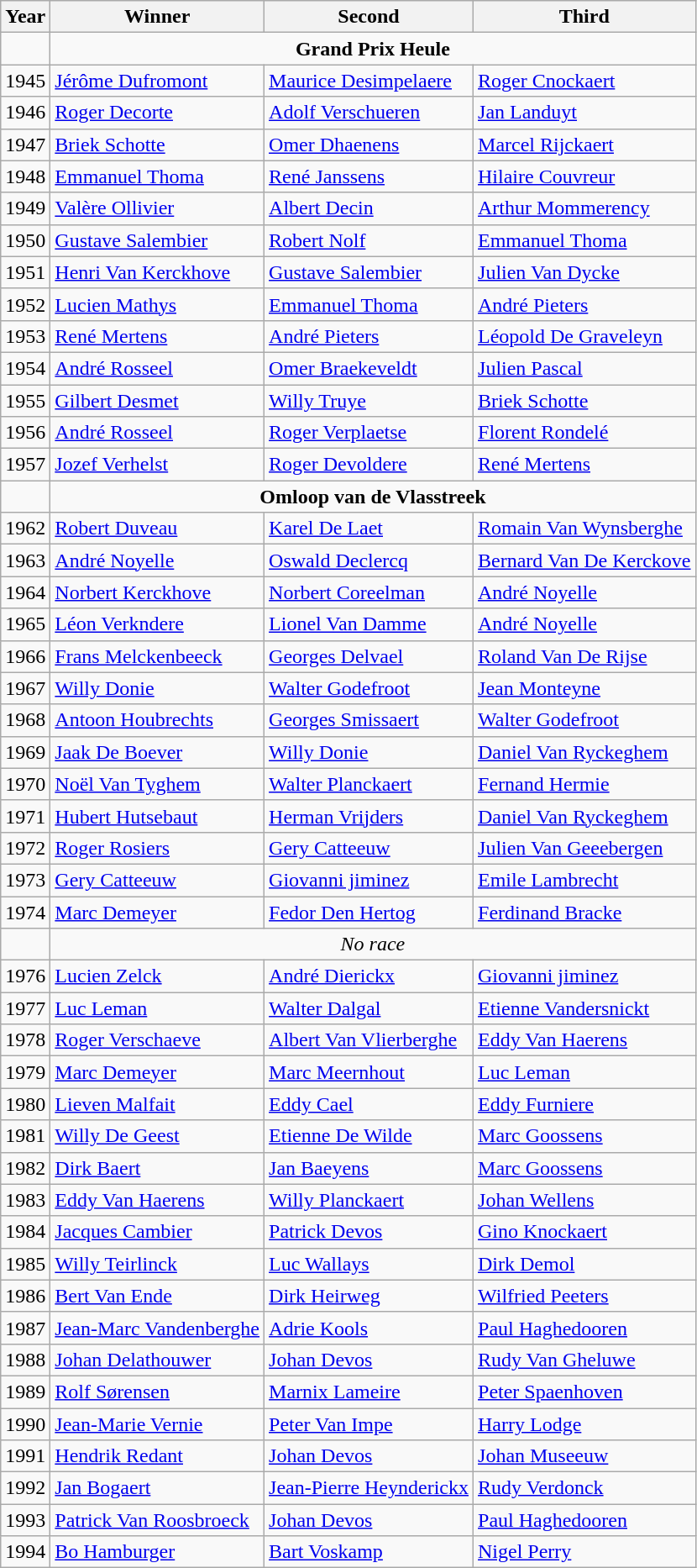<table class="wikitable">
<tr>
<th>Year</th>
<th>Winner</th>
<th>Second</th>
<th>Third</th>
</tr>
<tr>
<td></td>
<td colspan="3" align="center"><strong>Grand Prix Heule</strong></td>
</tr>
<tr>
<td>1945</td>
<td> <a href='#'>Jérôme Dufromont</a></td>
<td> <a href='#'>Maurice Desimpelaere</a></td>
<td> <a href='#'>Roger Cnockaert</a></td>
</tr>
<tr>
<td>1946</td>
<td> <a href='#'>Roger Decorte</a></td>
<td> <a href='#'>Adolf Verschueren</a></td>
<td> <a href='#'>Jan Landuyt</a></td>
</tr>
<tr>
<td>1947</td>
<td> <a href='#'>Briek Schotte</a></td>
<td> <a href='#'>Omer Dhaenens</a></td>
<td> <a href='#'>Marcel Rijckaert</a></td>
</tr>
<tr>
<td>1948</td>
<td> <a href='#'>Emmanuel Thoma</a></td>
<td> <a href='#'>René Janssens</a></td>
<td> <a href='#'>Hilaire Couvreur</a></td>
</tr>
<tr>
<td>1949</td>
<td> <a href='#'>Valère Ollivier</a></td>
<td> <a href='#'>Albert Decin</a></td>
<td> <a href='#'>Arthur Mommerency</a></td>
</tr>
<tr>
<td>1950</td>
<td> <a href='#'>Gustave Salembier</a></td>
<td> <a href='#'>Robert Nolf</a></td>
<td> <a href='#'>Emmanuel Thoma</a></td>
</tr>
<tr>
<td>1951</td>
<td> <a href='#'>Henri Van Kerckhove</a></td>
<td> <a href='#'>Gustave Salembier</a></td>
<td> <a href='#'>Julien Van Dycke</a></td>
</tr>
<tr>
<td>1952</td>
<td> <a href='#'>Lucien Mathys</a></td>
<td> <a href='#'>Emmanuel Thoma</a></td>
<td> <a href='#'>André Pieters</a></td>
</tr>
<tr>
<td>1953</td>
<td> <a href='#'>René Mertens</a></td>
<td> <a href='#'>André Pieters</a></td>
<td> <a href='#'>Léopold De Graveleyn</a></td>
</tr>
<tr>
<td>1954</td>
<td> <a href='#'>André Rosseel</a></td>
<td> <a href='#'>Omer Braekeveldt</a></td>
<td> <a href='#'>Julien Pascal</a></td>
</tr>
<tr>
<td>1955</td>
<td> <a href='#'>Gilbert Desmet</a></td>
<td> <a href='#'>Willy Truye</a></td>
<td> <a href='#'>Briek Schotte</a></td>
</tr>
<tr>
<td>1956</td>
<td> <a href='#'>André Rosseel</a></td>
<td> <a href='#'>Roger Verplaetse</a></td>
<td> <a href='#'>Florent Rondelé</a></td>
</tr>
<tr>
<td>1957</td>
<td> <a href='#'>Jozef Verhelst</a></td>
<td> <a href='#'>Roger Devoldere</a></td>
<td> <a href='#'>René Mertens</a></td>
</tr>
<tr>
<td></td>
<td colspan="3" align="center"><strong>Omloop van de Vlasstreek</strong></td>
</tr>
<tr>
<td>1962</td>
<td> <a href='#'>Robert Duveau</a></td>
<td> <a href='#'>Karel De Laet</a></td>
<td> <a href='#'>Romain Van Wynsberghe</a></td>
</tr>
<tr>
<td>1963</td>
<td> <a href='#'>André Noyelle</a></td>
<td> <a href='#'>Oswald Declercq</a></td>
<td> <a href='#'>Bernard Van De Kerckove</a></td>
</tr>
<tr>
<td>1964</td>
<td> <a href='#'>Norbert Kerckhove</a></td>
<td> <a href='#'>Norbert Coreelman</a></td>
<td> <a href='#'>André Noyelle</a></td>
</tr>
<tr>
<td>1965</td>
<td> <a href='#'>Léon Verkndere</a></td>
<td> <a href='#'>Lionel Van Damme</a></td>
<td> <a href='#'>André Noyelle</a></td>
</tr>
<tr>
<td>1966</td>
<td> <a href='#'>Frans Melckenbeeck</a></td>
<td> <a href='#'>Georges Delvael</a></td>
<td> <a href='#'>Roland Van De Rijse</a></td>
</tr>
<tr>
<td>1967</td>
<td> <a href='#'>Willy Donie</a></td>
<td> <a href='#'>Walter Godefroot</a></td>
<td> <a href='#'>Jean Monteyne</a></td>
</tr>
<tr>
<td>1968</td>
<td> <a href='#'>Antoon Houbrechts</a></td>
<td> <a href='#'>Georges Smissaert</a></td>
<td> <a href='#'>Walter Godefroot</a></td>
</tr>
<tr>
<td>1969</td>
<td> <a href='#'>Jaak De Boever</a></td>
<td> <a href='#'>Willy Donie</a></td>
<td> <a href='#'>Daniel Van Ryckeghem</a></td>
</tr>
<tr>
<td>1970</td>
<td> <a href='#'>Noël Van Tyghem</a></td>
<td> <a href='#'>Walter Planckaert</a></td>
<td> <a href='#'>Fernand Hermie</a></td>
</tr>
<tr>
<td>1971</td>
<td> <a href='#'>Hubert Hutsebaut</a></td>
<td> <a href='#'>Herman Vrijders</a></td>
<td> <a href='#'>Daniel Van Ryckeghem</a></td>
</tr>
<tr>
<td>1972</td>
<td> <a href='#'>Roger Rosiers</a></td>
<td> <a href='#'>Gery Catteeuw</a></td>
<td> <a href='#'>Julien Van Geeebergen</a></td>
</tr>
<tr>
<td>1973</td>
<td> <a href='#'>Gery Catteeuw</a></td>
<td> <a href='#'>Giovanni jiminez</a></td>
<td> <a href='#'>Emile Lambrecht</a></td>
</tr>
<tr>
<td>1974</td>
<td> <a href='#'>Marc Demeyer</a></td>
<td> <a href='#'>Fedor Den Hertog</a></td>
<td> <a href='#'>Ferdinand Bracke</a></td>
</tr>
<tr>
<td></td>
<td colspan="3" align="center"><em>No race</em></td>
</tr>
<tr>
<td>1976</td>
<td> <a href='#'>Lucien Zelck</a></td>
<td> <a href='#'>André Dierickx</a></td>
<td> <a href='#'>Giovanni jiminez</a></td>
</tr>
<tr>
<td>1977</td>
<td> <a href='#'>Luc Leman</a></td>
<td> <a href='#'>Walter Dalgal</a></td>
<td> <a href='#'>Etienne Vandersnickt</a></td>
</tr>
<tr>
<td>1978</td>
<td> <a href='#'>Roger Verschaeve</a></td>
<td> <a href='#'>Albert Van Vlierberghe</a></td>
<td> <a href='#'>Eddy Van Haerens</a></td>
</tr>
<tr>
<td>1979</td>
<td> <a href='#'>Marc Demeyer</a></td>
<td> <a href='#'>Marc Meernhout</a></td>
<td> <a href='#'>Luc Leman</a></td>
</tr>
<tr>
<td>1980</td>
<td> <a href='#'>Lieven Malfait</a></td>
<td> <a href='#'>Eddy Cael</a></td>
<td> <a href='#'>Eddy Furniere</a></td>
</tr>
<tr>
<td>1981</td>
<td> <a href='#'>Willy De Geest</a></td>
<td> <a href='#'>Etienne De Wilde</a></td>
<td> <a href='#'>Marc Goossens</a></td>
</tr>
<tr>
<td>1982</td>
<td> <a href='#'>Dirk Baert</a></td>
<td> <a href='#'>Jan Baeyens</a></td>
<td> <a href='#'>Marc Goossens</a></td>
</tr>
<tr>
<td>1983</td>
<td> <a href='#'>Eddy Van Haerens</a></td>
<td> <a href='#'>Willy Planckaert</a></td>
<td> <a href='#'>Johan Wellens</a></td>
</tr>
<tr>
<td>1984</td>
<td> <a href='#'>Jacques Cambier</a></td>
<td> <a href='#'>Patrick Devos</a></td>
<td> <a href='#'>Gino Knockaert</a></td>
</tr>
<tr>
<td>1985</td>
<td> <a href='#'>Willy Teirlinck</a></td>
<td> <a href='#'>Luc Wallays</a></td>
<td> <a href='#'>Dirk Demol</a></td>
</tr>
<tr>
<td>1986</td>
<td> <a href='#'>Bert Van Ende</a></td>
<td> <a href='#'>Dirk Heirweg</a></td>
<td> <a href='#'>Wilfried Peeters</a></td>
</tr>
<tr>
<td>1987</td>
<td> <a href='#'>Jean-Marc Vandenberghe</a></td>
<td> <a href='#'>Adrie Kools</a></td>
<td> <a href='#'>Paul Haghedooren</a></td>
</tr>
<tr>
<td>1988</td>
<td> <a href='#'>Johan Delathouwer</a></td>
<td> <a href='#'>Johan Devos</a></td>
<td> <a href='#'>Rudy Van Gheluwe</a></td>
</tr>
<tr>
<td>1989</td>
<td> <a href='#'>Rolf Sørensen</a></td>
<td> <a href='#'>Marnix Lameire</a></td>
<td> <a href='#'>Peter Spaenhoven</a></td>
</tr>
<tr>
<td>1990</td>
<td> <a href='#'>Jean-Marie Vernie</a></td>
<td> <a href='#'>Peter Van Impe</a></td>
<td> <a href='#'>Harry Lodge</a></td>
</tr>
<tr>
<td>1991</td>
<td> <a href='#'>Hendrik Redant</a></td>
<td> <a href='#'>Johan Devos</a></td>
<td> <a href='#'>Johan Museeuw</a></td>
</tr>
<tr>
<td>1992</td>
<td> <a href='#'>Jan Bogaert</a></td>
<td> <a href='#'>Jean-Pierre Heynderickx</a></td>
<td> <a href='#'>Rudy Verdonck</a></td>
</tr>
<tr>
<td>1993</td>
<td> <a href='#'>Patrick Van Roosbroeck</a></td>
<td> <a href='#'>Johan Devos</a></td>
<td> <a href='#'>Paul Haghedooren</a></td>
</tr>
<tr>
<td>1994</td>
<td> <a href='#'>Bo Hamburger</a></td>
<td> <a href='#'>Bart Voskamp</a></td>
<td> <a href='#'>Nigel Perry</a></td>
</tr>
</table>
